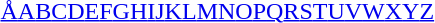<table id="toc" class="toc">
<tr>
<td></td>
</tr>
<tr>
<td style="text-align:center;"><a href='#'>Å</a><a href='#'>A</a><a href='#'>B</a><a href='#'>C</a><a href='#'>D</a><a href='#'>E</a><a href='#'>F</a><a href='#'>G</a><a href='#'>H</a><a href='#'>I</a><a href='#'>J</a><a href='#'>K</a><a href='#'>L</a><a href='#'>M</a><a href='#'>N</a><a href='#'>O</a><a href='#'>P</a><a href='#'>Q</a><a href='#'>R</a><a href='#'>S</a><a href='#'>T</a><a href='#'>U</a><a href='#'>V</a><a href='#'>W</a><a href='#'>X</a><a href='#'>Y</a><a href='#'>Z</a></td>
</tr>
</table>
